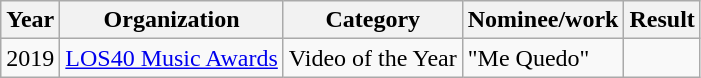<table class="wikitable">
<tr>
<th>Year</th>
<th>Organization</th>
<th>Category</th>
<th>Nominee/work</th>
<th>Result</th>
</tr>
<tr>
<td>2019</td>
<td><a href='#'>LOS40 Music Awards</a></td>
<td>Video of the Year</td>
<td>"Me Quedo"</td>
<td></td>
</tr>
</table>
